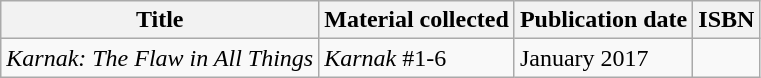<table class="wikitable">
<tr>
<th>Title</th>
<th>Material collected</th>
<th>Publication date</th>
<th>ISBN</th>
</tr>
<tr>
<td><em>Karnak: The Flaw in All Things</em></td>
<td><em>Karnak</em> #1-6</td>
<td>January 2017</td>
<td></td>
</tr>
</table>
